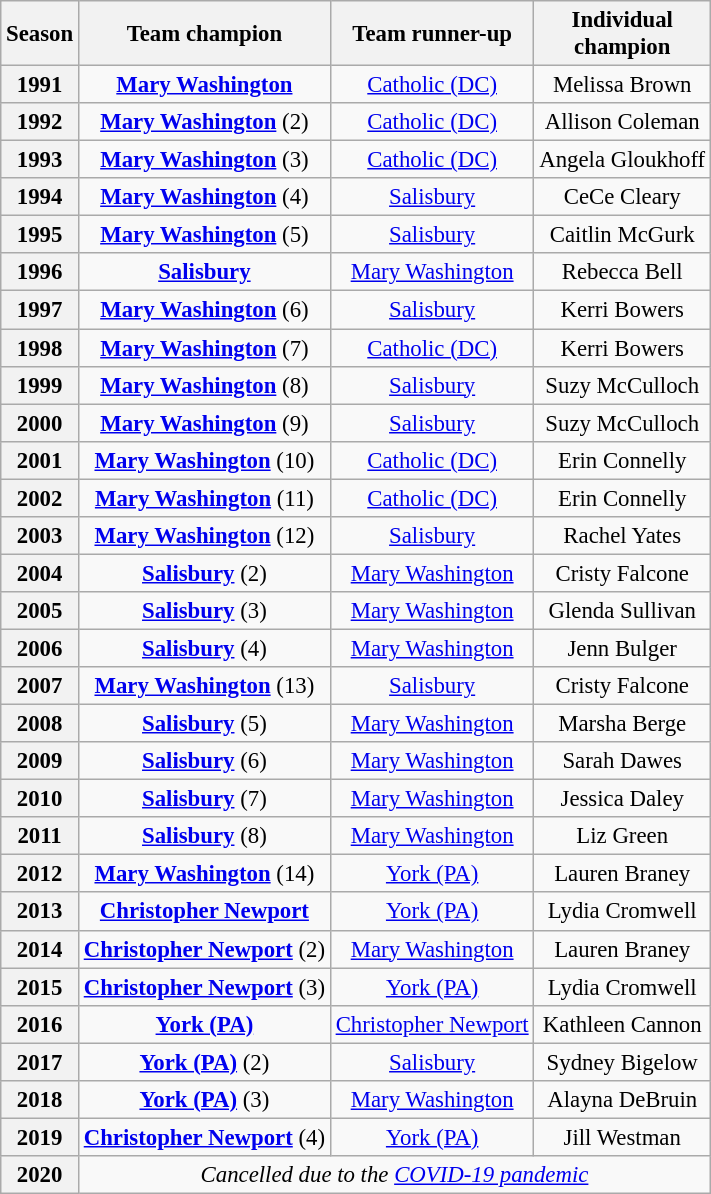<table class="wikitable" style="text-align:center; font-size:95%">
<tr>
<th>Season</th>
<th>Team champion</th>
<th>Team runner-up</th>
<th>Individual<br>champion</th>
</tr>
<tr>
<th>1991</th>
<td><strong><a href='#'>Mary Washington</a></strong></td>
<td><a href='#'>Catholic (DC)</a></td>
<td>Melissa Brown </td>
</tr>
<tr>
<th>1992</th>
<td><strong><a href='#'>Mary Washington</a></strong> (2)</td>
<td><a href='#'>Catholic (DC)</a></td>
<td>Allison Coleman </td>
</tr>
<tr>
<th>1993</th>
<td><strong><a href='#'>Mary Washington</a></strong> (3)</td>
<td><a href='#'>Catholic (DC)</a></td>
<td>Angela Gloukhoff </td>
</tr>
<tr>
<th>1994</th>
<td><strong><a href='#'>Mary Washington</a></strong> (4)</td>
<td><a href='#'>Salisbury</a></td>
<td>CeCe Cleary </td>
</tr>
<tr>
<th>1995</th>
<td><strong><a href='#'>Mary Washington</a></strong> (5)</td>
<td><a href='#'>Salisbury</a></td>
<td>Caitlin McGurk </td>
</tr>
<tr>
<th>1996</th>
<td><strong><a href='#'>Salisbury</a></strong></td>
<td><a href='#'>Mary Washington</a></td>
<td>Rebecca Bell </td>
</tr>
<tr>
<th>1997</th>
<td><strong><a href='#'>Mary Washington</a></strong> (6)</td>
<td><a href='#'>Salisbury</a></td>
<td>Kerri Bowers </td>
</tr>
<tr>
<th>1998</th>
<td><strong><a href='#'>Mary Washington</a></strong> (7)</td>
<td><a href='#'>Catholic (DC)</a></td>
<td>Kerri Bowers </td>
</tr>
<tr>
<th>1999</th>
<td><strong><a href='#'>Mary Washington</a></strong> (8)</td>
<td><a href='#'>Salisbury</a></td>
<td>Suzy McCulloch </td>
</tr>
<tr>
<th>2000</th>
<td><strong><a href='#'>Mary Washington</a></strong> (9)</td>
<td><a href='#'>Salisbury</a></td>
<td>Suzy McCulloch </td>
</tr>
<tr>
<th>2001</th>
<td><strong><a href='#'>Mary Washington</a></strong> (10)</td>
<td><a href='#'>Catholic (DC)</a></td>
<td>Erin Connelly </td>
</tr>
<tr>
<th>2002</th>
<td><strong><a href='#'>Mary Washington</a></strong> (11)</td>
<td><a href='#'>Catholic (DC)</a></td>
<td>Erin Connelly </td>
</tr>
<tr>
<th>2003</th>
<td><strong><a href='#'>Mary Washington</a></strong> (12)</td>
<td><a href='#'>Salisbury</a></td>
<td>Rachel Yates </td>
</tr>
<tr>
<th>2004</th>
<td><strong><a href='#'>Salisbury</a></strong> (2)</td>
<td><a href='#'>Mary Washington</a></td>
<td>Cristy Falcone </td>
</tr>
<tr>
<th>2005</th>
<td><strong><a href='#'>Salisbury</a></strong> (3)</td>
<td><a href='#'>Mary Washington</a></td>
<td>Glenda Sullivan </td>
</tr>
<tr>
<th>2006</th>
<td><strong><a href='#'>Salisbury</a></strong> (4)</td>
<td><a href='#'>Mary Washington</a></td>
<td>Jenn Bulger </td>
</tr>
<tr>
<th>2007</th>
<td><strong><a href='#'>Mary Washington</a></strong> (13)</td>
<td><a href='#'>Salisbury</a></td>
<td>Cristy Falcone </td>
</tr>
<tr>
<th>2008</th>
<td><strong><a href='#'>Salisbury</a></strong> (5)</td>
<td><a href='#'>Mary Washington</a></td>
<td>Marsha Berge </td>
</tr>
<tr>
<th>2009</th>
<td><strong><a href='#'>Salisbury</a></strong> (6)</td>
<td><a href='#'>Mary Washington</a></td>
<td>Sarah Dawes </td>
</tr>
<tr>
<th>2010</th>
<td><strong><a href='#'>Salisbury</a></strong> (7)</td>
<td><a href='#'>Mary Washington</a></td>
<td>Jessica Daley </td>
</tr>
<tr>
<th>2011</th>
<td><strong><a href='#'>Salisbury</a></strong> (8)</td>
<td><a href='#'>Mary Washington</a></td>
<td>Liz Green </td>
</tr>
<tr>
<th>2012</th>
<td><strong><a href='#'>Mary Washington</a></strong> (14)</td>
<td><a href='#'>York (PA)</a></td>
<td>Lauren Braney </td>
</tr>
<tr>
<th>2013</th>
<td><strong><a href='#'>Christopher Newport</a></strong></td>
<td><a href='#'>York (PA)</a></td>
<td>Lydia Cromwell </td>
</tr>
<tr>
<th>2014</th>
<td><strong><a href='#'>Christopher Newport</a></strong> (2)</td>
<td><a href='#'>Mary Washington</a></td>
<td>Lauren Braney </td>
</tr>
<tr>
<th>2015</th>
<td><strong><a href='#'>Christopher Newport</a></strong> (3)</td>
<td><a href='#'>York (PA)</a></td>
<td>Lydia Cromwell </td>
</tr>
<tr>
<th>2016</th>
<td><strong><a href='#'>York (PA)</a></strong></td>
<td><a href='#'>Christopher Newport</a></td>
<td>Kathleen Cannon </td>
</tr>
<tr>
<th>2017</th>
<td><strong><a href='#'>York (PA)</a></strong> (2)</td>
<td><a href='#'>Salisbury</a></td>
<td>Sydney Bigelow </td>
</tr>
<tr>
<th>2018</th>
<td><strong><a href='#'>York (PA)</a></strong> (3)</td>
<td><a href='#'>Mary Washington</a></td>
<td>Alayna DeBruin </td>
</tr>
<tr>
<th>2019</th>
<td><strong><a href='#'>Christopher Newport</a></strong> (4)</td>
<td><a href='#'>York (PA)</a></td>
<td>Jill Westman </td>
</tr>
<tr>
<th>2020</th>
<td colspan="3"><em>Cancelled due to the <a href='#'>COVID-19 pandemic</a></em></td>
</tr>
</table>
